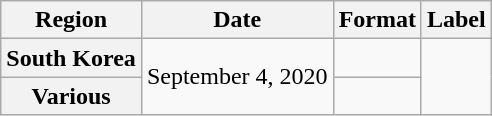<table class="wikitable plainrowheaders" style="text-align:center;">
<tr>
<th scope="col">Region</th>
<th scope="col">Date</th>
<th scope="col">Format</th>
<th scope="col">Label</th>
</tr>
<tr>
<th scope="row">South Korea</th>
<td rowspan="2">September 4, 2020</td>
<td></td>
<td rowspan="2"></td>
</tr>
<tr>
<th scope="row">Various</th>
<td></td>
</tr>
</table>
